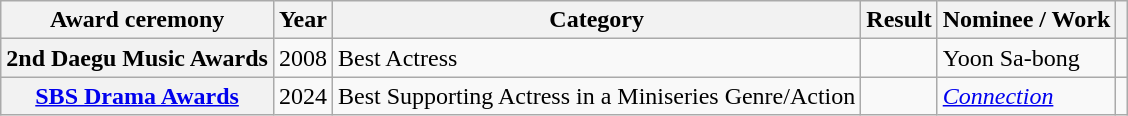<table class="wikitable plainrowheaders sortable">
<tr>
<th scope="col">Award ceremony</th>
<th scope="col">Year</th>
<th scope="col">Category</th>
<th scope="col">Result</th>
<th scope="col">Nominee / Work</th>
<th scope="col" class="unsortable"></th>
</tr>
<tr>
<th scope="row">2nd Daegu Music Awards</th>
<td>2008</td>
<td>Best Actress</td>
<td></td>
<td>Yoon Sa-bong</td>
<td></td>
</tr>
<tr>
<th scope="row"><a href='#'>SBS Drama Awards</a></th>
<td>2024</td>
<td>Best Supporting Actress in a Miniseries Genre/Action</td>
<td></td>
<td><em><a href='#'>Connection</a></em></td>
<td></td>
</tr>
</table>
